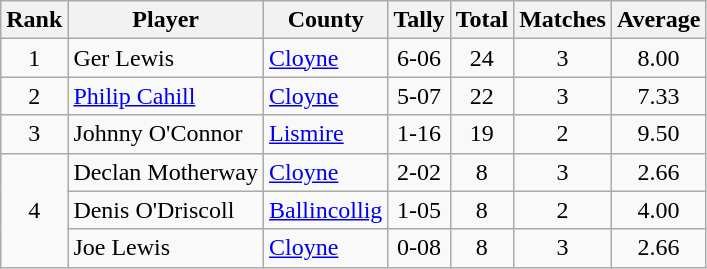<table class="wikitable">
<tr>
<th>Rank</th>
<th>Player</th>
<th>County</th>
<th>Tally</th>
<th>Total</th>
<th>Matches</th>
<th>Average</th>
</tr>
<tr>
<td rowspan=1 align=center>1</td>
<td>Ger Lewis</td>
<td><a href='#'>Cloyne</a></td>
<td align=center>6-06</td>
<td align=center>24</td>
<td align=center>3</td>
<td align=center>8.00</td>
</tr>
<tr>
<td rowspan=1 align=center>2</td>
<td><a href='#'>Philip Cahill</a></td>
<td><a href='#'>Cloyne</a></td>
<td align=center>5-07</td>
<td align=center>22</td>
<td align=center>3</td>
<td align=center>7.33</td>
</tr>
<tr>
<td rowspan=1 align=center>3</td>
<td>Johnny O'Connor</td>
<td><a href='#'>Lismire</a></td>
<td align=center>1-16</td>
<td align=center>19</td>
<td align=center>2</td>
<td align=center>9.50</td>
</tr>
<tr>
<td rowspan=3 align=center>4</td>
<td>Declan Motherway</td>
<td><a href='#'>Cloyne</a></td>
<td align=center>2-02</td>
<td align=center>8</td>
<td align=center>3</td>
<td align=center>2.66</td>
</tr>
<tr>
<td>Denis O'Driscoll</td>
<td><a href='#'>Ballincollig</a></td>
<td align=center>1-05</td>
<td align=center>8</td>
<td align=center>2</td>
<td align=center>4.00</td>
</tr>
<tr>
<td>Joe Lewis</td>
<td><a href='#'>Cloyne</a></td>
<td align=center>0-08</td>
<td align=center>8</td>
<td align=center>3</td>
<td align=center>2.66</td>
</tr>
</table>
